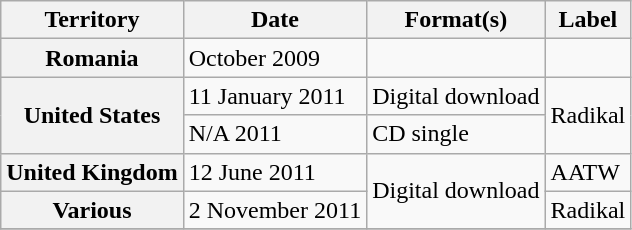<table class="wikitable plainrowheaders sortable">
<tr>
<th scope="col">Territory</th>
<th scope="col">Date</th>
<th scope="col">Format(s)</th>
<th scope="col">Label</th>
</tr>
<tr>
<th scope="row">Romania</th>
<td>October 2009</td>
<td></td>
<td></td>
</tr>
<tr>
<th scope="row" rowspan="2">United States</th>
<td>11 January 2011</td>
<td rowspan="1">Digital download</td>
<td rowspan="2">Radikal</td>
</tr>
<tr>
<td>N/A 2011</td>
<td>CD single</td>
</tr>
<tr>
<th scope="row" rowspan="1">United Kingdom</th>
<td>12 June 2011</td>
<td rowspan="2">Digital download</td>
<td>AATW</td>
</tr>
<tr>
<th scope="row" rowspan="1">Various</th>
<td>2 November 2011</td>
<td rowspan="1">Radikal</td>
</tr>
<tr>
</tr>
</table>
